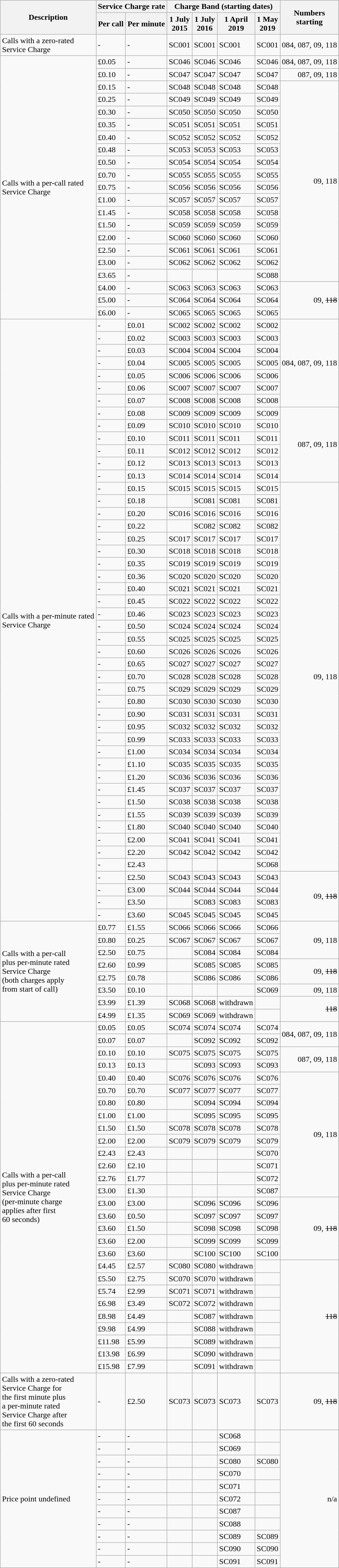<table class="wikitable sortable">
<tr>
<th rowspan=2>Description</th>
<th colspan=2>Service Charge rate</th>
<th colspan=4>Charge Band (starting dates)</th>
<th rowspan=2>Numbers<br>starting</th>
</tr>
<tr>
<th>Per call</th>
<th>Per minute</th>
<th>1 July<br>2015</th>
<th>1 July<br>2016</th>
<th>1 April<br>2019</th>
<th>1 May<br>2019</th>
</tr>
<tr>
<td rowspan="1">Calls with a zero-rated<br>Service Charge</td>
<td>-</td>
<td>-</td>
<td>SC001</td>
<td>SC001</td>
<td>SC001</td>
<td>SC001</td>
<td rowspan="1" align="right">084, 087, 09, 118</td>
</tr>
<tr>
<td rowspan="21">Calls with a per-call rated<br>Service Charge</td>
<td>£0.05</td>
<td>-</td>
<td>SC046</td>
<td>SC046</td>
<td>SC046</td>
<td>SC046</td>
<td rowspan="1" align="right">084, 087, 09, 118</td>
</tr>
<tr>
<td>£0.10</td>
<td>-</td>
<td>SC047</td>
<td>SC047</td>
<td>SC047</td>
<td>SC047</td>
<td rowspan="1" align="right">087, 09, 118</td>
</tr>
<tr>
<td>£0.15</td>
<td>-</td>
<td>SC048</td>
<td>SC048</td>
<td>SC048</td>
<td>SC048</td>
<td rowspan="16" align="right">09, 118</td>
</tr>
<tr>
<td>£0.25</td>
<td>-</td>
<td>SC049</td>
<td>SC049</td>
<td>SC049</td>
<td>SC049</td>
</tr>
<tr>
<td>£0.30</td>
<td>-</td>
<td>SC050</td>
<td>SC050</td>
<td>SC050</td>
<td>SC050</td>
</tr>
<tr>
<td>£0.35</td>
<td>-</td>
<td>SC051</td>
<td>SC051</td>
<td>SC051</td>
<td>SC051</td>
</tr>
<tr>
<td>£0.40</td>
<td>-</td>
<td>SC052</td>
<td>SC052</td>
<td>SC052</td>
<td>SC052</td>
</tr>
<tr>
<td>£0.48</td>
<td>-</td>
<td>SC053</td>
<td>SC053</td>
<td>SC053</td>
<td>SC053</td>
</tr>
<tr>
<td>£0.50</td>
<td>-</td>
<td>SC054</td>
<td>SC054</td>
<td>SC054</td>
<td>SC054</td>
</tr>
<tr>
<td>£0.70</td>
<td>-</td>
<td>SC055</td>
<td>SC055</td>
<td>SC055</td>
<td>SC055</td>
</tr>
<tr>
<td>£0.75</td>
<td>-</td>
<td>SC056</td>
<td>SC056</td>
<td>SC056</td>
<td>SC056</td>
</tr>
<tr>
<td>£1.00</td>
<td>-</td>
<td>SC057</td>
<td>SC057</td>
<td>SC057</td>
<td>SC057</td>
</tr>
<tr>
<td>£1.45</td>
<td>-</td>
<td>SC058</td>
<td>SC058</td>
<td>SC058</td>
<td>SC058</td>
</tr>
<tr>
<td>£1.50</td>
<td>-</td>
<td>SC059</td>
<td>SC059</td>
<td>SC059</td>
<td>SC059</td>
</tr>
<tr>
<td>£2.00</td>
<td>-</td>
<td>SC060</td>
<td>SC060</td>
<td>SC060</td>
<td>SC060</td>
</tr>
<tr>
<td>£2.50</td>
<td>-</td>
<td>SC061</td>
<td>SC061</td>
<td>SC061</td>
<td>SC061</td>
</tr>
<tr>
<td>£3.00</td>
<td>-</td>
<td>SC062</td>
<td>SC062</td>
<td>SC062</td>
<td>SC062</td>
</tr>
<tr>
<td>£3.65</td>
<td>-</td>
<td></td>
<td></td>
<td></td>
<td>SC088 </td>
</tr>
<tr>
<td>£4.00</td>
<td>-</td>
<td>SC063</td>
<td>SC063</td>
<td>SC063 </td>
<td>SC063</td>
<td rowspan="3" align="right">09, <s>118</s></td>
</tr>
<tr>
<td>£5.00</td>
<td>-</td>
<td>SC064</td>
<td>SC064</td>
<td>SC064 </td>
<td>SC064</td>
</tr>
<tr>
<td>£6.00</td>
<td>-</td>
<td>SC065</td>
<td>SC065</td>
<td>SC065 </td>
<td>SC065</td>
</tr>
<tr>
<td rowspan="48">Calls with a per-minute rated<br>Service Charge</td>
<td>-</td>
<td>£0.01</td>
<td>SC002</td>
<td>SC002</td>
<td>SC002</td>
<td>SC002</td>
<td rowspan="7" align="right">084, 087, 09, 118</td>
</tr>
<tr>
<td>-</td>
<td>£0.02</td>
<td>SC003</td>
<td>SC003</td>
<td>SC003</td>
<td>SC003</td>
</tr>
<tr>
<td>-</td>
<td>£0.03</td>
<td>SC004</td>
<td>SC004</td>
<td>SC004</td>
<td>SC004</td>
</tr>
<tr>
<td>-</td>
<td>£0.04</td>
<td>SC005</td>
<td>SC005</td>
<td>SC005</td>
<td>SC005</td>
</tr>
<tr>
<td>-</td>
<td>£0.05</td>
<td>SC006</td>
<td>SC006</td>
<td>SC006</td>
<td>SC006</td>
</tr>
<tr>
<td>-</td>
<td>£0.06</td>
<td>SC007</td>
<td>SC007</td>
<td>SC007</td>
<td>SC007</td>
</tr>
<tr>
<td>-</td>
<td>£0.07</td>
<td>SC008</td>
<td>SC008</td>
<td>SC008</td>
<td>SC008</td>
</tr>
<tr>
<td>-</td>
<td>£0.08</td>
<td>SC009</td>
<td>SC009</td>
<td>SC009</td>
<td>SC009</td>
<td rowspan="6" align="right">087, 09, 118</td>
</tr>
<tr>
<td>-</td>
<td>£0.09</td>
<td>SC010</td>
<td>SC010</td>
<td>SC010</td>
<td>SC010</td>
</tr>
<tr>
<td>-</td>
<td>£0.10</td>
<td>SC011</td>
<td>SC011</td>
<td>SC011</td>
<td>SC011</td>
</tr>
<tr>
<td>-</td>
<td>£0.11</td>
<td>SC012</td>
<td>SC012</td>
<td>SC012</td>
<td>SC012</td>
</tr>
<tr>
<td>-</td>
<td>£0.12</td>
<td>SC013</td>
<td>SC013</td>
<td>SC013</td>
<td>SC013</td>
</tr>
<tr>
<td>-</td>
<td>£0.13</td>
<td>SC014</td>
<td>SC014</td>
<td>SC014</td>
<td>SC014</td>
</tr>
<tr>
<td>-</td>
<td>£0.15</td>
<td>SC015</td>
<td>SC015</td>
<td>SC015</td>
<td>SC015</td>
<td rowspan="31" align="right">09, 118</td>
</tr>
<tr>
<td>-</td>
<td>£0.18</td>
<td></td>
<td>SC081  </td>
<td>SC081</td>
<td>SC081</td>
</tr>
<tr>
<td>-</td>
<td>£0.20</td>
<td>SC016</td>
<td>SC016</td>
<td>SC016</td>
<td>SC016</td>
</tr>
<tr>
<td>-</td>
<td>£0.22</td>
<td></td>
<td>SC082  </td>
<td>SC082</td>
<td>SC082</td>
</tr>
<tr>
<td>-</td>
<td>£0.25</td>
<td>SC017</td>
<td>SC017</td>
<td>SC017</td>
<td>SC017</td>
</tr>
<tr>
<td>-</td>
<td>£0.30</td>
<td>SC018</td>
<td>SC018</td>
<td>SC018</td>
<td>SC018</td>
</tr>
<tr>
<td>-</td>
<td>£0.35</td>
<td>SC019</td>
<td>SC019</td>
<td>SC019</td>
<td>SC019</td>
</tr>
<tr>
<td>-</td>
<td>£0.36</td>
<td>SC020</td>
<td>SC020</td>
<td>SC020</td>
<td>SC020</td>
</tr>
<tr>
<td>-</td>
<td>£0.40</td>
<td>SC021</td>
<td>SC021</td>
<td>SC021</td>
<td>SC021</td>
</tr>
<tr>
<td>-</td>
<td>£0.45</td>
<td>SC022</td>
<td>SC022</td>
<td>SC022</td>
<td>SC022</td>
</tr>
<tr>
<td>-</td>
<td>£0.46</td>
<td>SC023</td>
<td>SC023</td>
<td>SC023</td>
<td>SC023</td>
</tr>
<tr>
<td>-</td>
<td>£0.50</td>
<td>SC024</td>
<td>SC024</td>
<td>SC024</td>
<td>SC024</td>
</tr>
<tr>
<td>-</td>
<td>£0.55</td>
<td>SC025</td>
<td>SC025</td>
<td>SC025</td>
<td>SC025</td>
</tr>
<tr>
<td>-</td>
<td>£0.60</td>
<td>SC026</td>
<td>SC026</td>
<td>SC026</td>
<td>SC026</td>
</tr>
<tr>
<td>-</td>
<td>£0.65</td>
<td>SC027</td>
<td>SC027</td>
<td>SC027</td>
<td>SC027</td>
</tr>
<tr>
<td>-</td>
<td>£0.70</td>
<td>SC028</td>
<td>SC028</td>
<td>SC028</td>
<td>SC028</td>
</tr>
<tr>
<td>-</td>
<td>£0.75</td>
<td>SC029</td>
<td>SC029</td>
<td>SC029</td>
<td>SC029</td>
</tr>
<tr>
<td>-</td>
<td>£0.80</td>
<td>SC030</td>
<td>SC030</td>
<td>SC030</td>
<td>SC030</td>
</tr>
<tr>
<td>-</td>
<td>£0.90</td>
<td>SC031</td>
<td>SC031</td>
<td>SC031</td>
<td>SC031</td>
</tr>
<tr>
<td>-</td>
<td>£0.95</td>
<td>SC032</td>
<td>SC032</td>
<td>SC032</td>
<td>SC032</td>
</tr>
<tr>
<td>-</td>
<td>£0.99</td>
<td>SC033</td>
<td>SC033</td>
<td>SC033</td>
<td>SC033</td>
</tr>
<tr>
<td>-</td>
<td>£1.00</td>
<td>SC034</td>
<td>SC034</td>
<td>SC034</td>
<td>SC034</td>
</tr>
<tr>
<td>-</td>
<td>£1.10</td>
<td>SC035</td>
<td>SC035</td>
<td>SC035</td>
<td>SC035</td>
</tr>
<tr>
<td>-</td>
<td>£1.20</td>
<td>SC036</td>
<td>SC036</td>
<td>SC036</td>
<td>SC036</td>
</tr>
<tr>
<td>-</td>
<td>£1.45</td>
<td>SC037</td>
<td>SC037</td>
<td>SC037</td>
<td>SC037</td>
</tr>
<tr>
<td>-</td>
<td>£1.50</td>
<td>SC038</td>
<td>SC038</td>
<td>SC038</td>
<td>SC038</td>
</tr>
<tr>
<td>-</td>
<td>£1.55</td>
<td>SC039</td>
<td>SC039</td>
<td>SC039</td>
<td>SC039</td>
</tr>
<tr>
<td>-</td>
<td>£1.80</td>
<td>SC040</td>
<td>SC040</td>
<td>SC040</td>
<td>SC040</td>
</tr>
<tr>
<td>-</td>
<td>£2.00</td>
<td>SC041</td>
<td>SC041</td>
<td>SC041</td>
<td>SC041</td>
</tr>
<tr>
<td>-</td>
<td>£2.20</td>
<td>SC042</td>
<td>SC042</td>
<td>SC042</td>
<td>SC042</td>
</tr>
<tr>
<td>-</td>
<td>£2.43</td>
<td></td>
<td></td>
<td></td>
<td>SC068 </td>
</tr>
<tr>
<td>-</td>
<td>£2.50</td>
<td>SC043</td>
<td>SC043</td>
<td>SC043 </td>
<td>SC043</td>
<td rowspan="4" align="right">09, <s>118</s></td>
</tr>
<tr>
<td>-</td>
<td>£3.00</td>
<td>SC044</td>
<td>SC044</td>
<td>SC044 </td>
<td>SC044</td>
</tr>
<tr>
<td>-</td>
<td>£3.50</td>
<td></td>
<td>SC083   </td>
<td>SC083 </td>
<td>SC083</td>
</tr>
<tr>
<td>-</td>
<td>£3.60</td>
<td>SC045</td>
<td>SC045</td>
<td>SC045 </td>
<td>SC045</td>
</tr>
<tr>
<td rowspan="8">Calls with a per-call<br>plus per-minute rated<br>Service Charge<br>(both charges apply<br>from start of call)</td>
<td>£0.77</td>
<td>£1.55</td>
<td>SC066</td>
<td>SC066</td>
<td>SC066</td>
<td>SC066</td>
<td rowspan="3" align="right">09, 118</td>
</tr>
<tr>
<td>£0.80</td>
<td>£0.25</td>
<td>SC067</td>
<td>SC067</td>
<td>SC067</td>
<td>SC067</td>
</tr>
<tr>
<td>£2.50</td>
<td>£0.75</td>
<td></td>
<td>SC084</td>
<td>SC084</td>
<td>SC084</td>
</tr>
<tr>
<td>£2.60</td>
<td>£0.99</td>
<td></td>
<td>SC085</td>
<td>SC085 </td>
<td>SC085</td>
<td rowspan="2" align="right">09, <s>118</s></td>
</tr>
<tr>
<td>£2.75</td>
<td>£0.78</td>
<td></td>
<td>SC086 </td>
<td>SC086 </td>
<td>SC086</td>
</tr>
<tr>
<td>£3.50</td>
<td>£0.10</td>
<td></td>
<td></td>
<td></td>
<td>SC069 </td>
<td rowspan="1" align="right">09, 118</td>
</tr>
<tr>
<td>£3.99</td>
<td>£1.39</td>
<td>SC068</td>
<td>SC068</td>
<td>withdrawn</td>
<td></td>
<td rowspan="2" align="right"><s>118</s></td>
</tr>
<tr>
<td>£4.99</td>
<td>£1.35</td>
<td>SC069</td>
<td>SC069</td>
<td>withdrawn</td>
<td></td>
</tr>
<tr>
<td rowspan="28">Calls with a per-call<br>plus per-minute rated<br>Service Charge<br>(per-minute charge<br>applies after first<br>60 seconds)</td>
<td>£0.05</td>
<td>£0.05</td>
<td>SC074</td>
<td>SC074</td>
<td>SC074</td>
<td>SC074</td>
<td rowspan="2" align="right">084, 087, 09, 118</td>
</tr>
<tr>
<td>£0.07</td>
<td>£0.07</td>
<td></td>
<td>SC092</td>
<td>SC092</td>
<td>SC092</td>
</tr>
<tr>
<td>£0.10</td>
<td>£0.10</td>
<td>SC075</td>
<td>SC075</td>
<td>SC075</td>
<td>SC075</td>
<td rowspan="2" align="right">087, 09, 118</td>
</tr>
<tr>
<td>£0.13</td>
<td>£0.13</td>
<td></td>
<td>SC093 </td>
<td>SC093</td>
<td>SC093</td>
</tr>
<tr>
<td>£0.40</td>
<td>£0.40</td>
<td>SC076</td>
<td>SC076</td>
<td>SC076</td>
<td>SC076</td>
<td rowspan="10" align="right">09, 118</td>
</tr>
<tr>
<td>£0.70</td>
<td>£0.70</td>
<td>SC077</td>
<td>SC077</td>
<td>SC077</td>
<td>SC077</td>
</tr>
<tr>
<td>£0.80</td>
<td>£0.80</td>
<td></td>
<td>SC094</td>
<td>SC094</td>
<td>SC094</td>
</tr>
<tr>
<td>£1.00</td>
<td>£1.00</td>
<td></td>
<td>SC095</td>
<td>SC095</td>
<td>SC095</td>
</tr>
<tr>
<td>£1.50</td>
<td>£1.50</td>
<td>SC078</td>
<td>SC078</td>
<td>SC078</td>
<td>SC078</td>
</tr>
<tr>
<td>£2.00</td>
<td>£2.00</td>
<td>SC079</td>
<td>SC079</td>
<td>SC079</td>
<td>SC079</td>
</tr>
<tr>
<td>£2.43</td>
<td>£2.43</td>
<td></td>
<td></td>
<td></td>
<td>SC070 </td>
</tr>
<tr>
<td>£2.60</td>
<td>£2.10</td>
<td></td>
<td></td>
<td></td>
<td>SC071 </td>
</tr>
<tr>
<td>£2.76</td>
<td>£1.77</td>
<td></td>
<td></td>
<td></td>
<td>SC072 </td>
</tr>
<tr>
<td>£3.00</td>
<td>£1.30</td>
<td></td>
<td></td>
<td></td>
<td>SC087 </td>
</tr>
<tr>
<td>£3.00</td>
<td>£3.00</td>
<td></td>
<td>SC096</td>
<td>SC096 </td>
<td>SC096</td>
<td rowspan="5" align="right">09, <s>118</s></td>
</tr>
<tr>
<td>£3.60</td>
<td>£0.50</td>
<td></td>
<td>SC097</td>
<td>SC097 </td>
<td>SC097</td>
</tr>
<tr>
<td>£3.60</td>
<td>£1.50</td>
<td></td>
<td>SC098</td>
<td>SC098 </td>
<td>SC098</td>
</tr>
<tr>
<td>£3.60</td>
<td>£2.00</td>
<td></td>
<td>SC099</td>
<td>SC099 </td>
<td>SC099</td>
</tr>
<tr>
<td>£3.60</td>
<td>£3.60</td>
<td></td>
<td>SC100</td>
<td>SC100 </td>
<td>SC100</td>
</tr>
<tr>
<td>£4.45</td>
<td>£2.57</td>
<td>SC080</td>
<td>SC080</td>
<td>withdrawn</td>
<td></td>
<td rowspan="9" align="right"><s>118</s></td>
</tr>
<tr>
<td>£5.50</td>
<td>£2.75</td>
<td>SC070 </td>
<td>SC070 </td>
<td>withdrawn</td>
<td></td>
</tr>
<tr>
<td>£5.74</td>
<td>£2.99</td>
<td>SC071 </td>
<td>SC071 </td>
<td>withdrawn</td>
<td></td>
</tr>
<tr>
<td>£6.98</td>
<td>£3.49</td>
<td>SC072 </td>
<td>SC072 </td>
<td>withdrawn</td>
<td></td>
</tr>
<tr>
<td>£8.98</td>
<td>£4.49</td>
<td></td>
<td>SC087</td>
<td>withdrawn</td>
<td></td>
</tr>
<tr>
<td>£9.98</td>
<td>£4.99</td>
<td></td>
<td>SC088</td>
<td>withdrawn</td>
<td></td>
</tr>
<tr>
<td>£11.98</td>
<td>£5.99</td>
<td></td>
<td>SC089</td>
<td>withdrawn</td>
<td></td>
</tr>
<tr>
<td>£13.98</td>
<td>£6.99</td>
<td></td>
<td>SC090</td>
<td>withdrawn</td>
<td></td>
</tr>
<tr>
<td>£15.98</td>
<td>£7.99</td>
<td></td>
<td>SC091</td>
<td>withdrawn</td>
<td></td>
</tr>
<tr>
<td rowspan="1">Calls with a zero-rated<br>Service Charge for<br>the first minute plus<br>a per-minute rated<br>Service Charge after<br>the first 60 seconds</td>
<td>-</td>
<td>£2.50</td>
<td>SC073</td>
<td>SC073</td>
<td>SC073 </td>
<td>SC073</td>
<td rowspan="1" align="right">09, <s>118</s></td>
</tr>
<tr>
<td rowspan="11">Price point undefined</td>
<td>-</td>
<td>-</td>
<td></td>
<td></td>
<td>SC068</td>
<td></td>
<td rowspan="11" align="right">n/a</td>
</tr>
<tr>
<td>-</td>
<td>-</td>
<td></td>
<td></td>
<td>SC069</td>
<td></td>
</tr>
<tr>
<td>-</td>
<td>-</td>
<td></td>
<td></td>
<td>SC080</td>
<td>SC080</td>
</tr>
<tr>
<td>-</td>
<td>-</td>
<td></td>
<td></td>
<td>SC070</td>
<td></td>
</tr>
<tr>
<td>-</td>
<td>-</td>
<td></td>
<td></td>
<td>SC071</td>
<td></td>
</tr>
<tr>
<td>-</td>
<td>-</td>
<td></td>
<td></td>
<td>SC072</td>
<td></td>
</tr>
<tr>
<td>-</td>
<td>-</td>
<td></td>
<td></td>
<td>SC087</td>
<td></td>
</tr>
<tr>
<td>-</td>
<td>-</td>
<td></td>
<td></td>
<td>SC088</td>
<td></td>
</tr>
<tr>
<td>-</td>
<td>-</td>
<td></td>
<td></td>
<td>SC089</td>
<td>SC089</td>
</tr>
<tr>
<td>-</td>
<td>-</td>
<td></td>
<td></td>
<td>SC090</td>
<td>SC090</td>
</tr>
<tr>
<td>-</td>
<td>-</td>
<td></td>
<td></td>
<td>SC091</td>
<td>SC091</td>
</tr>
</table>
